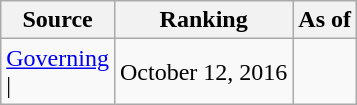<table class="wikitable" style="text-align:center">
<tr>
<th>Source</th>
<th>Ranking</th>
<th>As of</th>
</tr>
<tr>
<td align=left><a href='#'>Governing</a><br>| </td>
<td>October 12, 2016</td>
</tr>
</table>
